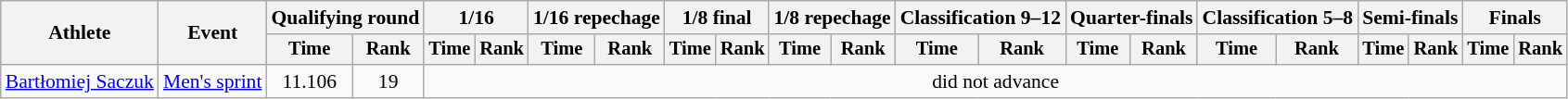<table class=wikitable style="font-size:90%">
<tr>
<th rowspan="2">Athlete</th>
<th rowspan="2">Event</th>
<th colspan=2>Qualifying round</th>
<th colspan=2>1/16</th>
<th colspan=2>1/16 repechage</th>
<th colspan=2>1/8 final</th>
<th colspan=2>1/8 repechage</th>
<th colspan=2>Classification 9–12</th>
<th colspan=2>Quarter-finals</th>
<th colspan=2>Classification 5–8</th>
<th colspan=2>Semi-finals</th>
<th colspan=2>Finals</th>
</tr>
<tr style="font-size:95%">
<th>Time</th>
<th>Rank</th>
<th>Time</th>
<th>Rank</th>
<th>Time</th>
<th>Rank</th>
<th>Time</th>
<th>Rank</th>
<th>Time</th>
<th>Rank</th>
<th>Time</th>
<th>Rank</th>
<th>Time</th>
<th>Rank</th>
<th>Time</th>
<th>Rank</th>
<th>Time</th>
<th>Rank</th>
<th>Time</th>
<th>Rank</th>
</tr>
<tr align=center>
<td align=left><a href='#'>Bartłomiej Saczuk</a></td>
<td align=left><a href='#'>Men's sprint</a></td>
<td>11.106</td>
<td>19</td>
<td colspan=18>did not advance</td>
</tr>
</table>
